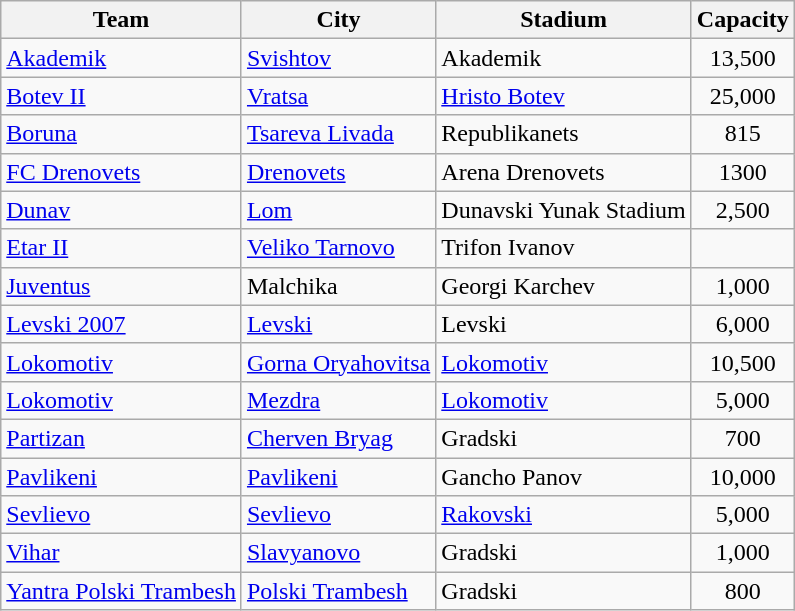<table class="wikitable sortable">
<tr>
<th>Team</th>
<th>City</th>
<th>Stadium</th>
<th>Capacity</th>
</tr>
<tr>
<td><a href='#'>Akademik</a></td>
<td><a href='#'>Svishtov</a></td>
<td>Akademik</td>
<td align="center">13,500</td>
</tr>
<tr>
<td><a href='#'>Botev II</a></td>
<td><a href='#'>Vratsa</a></td>
<td><a href='#'>Hristo Botev</a></td>
<td align=center>25,000</td>
</tr>
<tr>
<td><a href='#'>Boruna</a></td>
<td><a href='#'>Tsareva Livada</a></td>
<td>Republikanets</td>
<td align=center>815</td>
</tr>
<tr>
<td><a href='#'>FC Drenovets</a></td>
<td><a href='#'>Drenovets</a></td>
<td>Arena Drenovets</td>
<td align=center>1300</td>
</tr>
<tr>
<td><a href='#'>Dunav</a></td>
<td><a href='#'>Lom</a></td>
<td>Dunavski Yunak Stadium</td>
<td align=center>2,500</td>
</tr>
<tr>
<td><a href='#'>Etar II</a></td>
<td><a href='#'>Veliko Tarnovo</a></td>
<td>Trifon Ivanov</td>
<td align=center></td>
</tr>
<tr>
<td><a href='#'>Juventus</a></td>
<td>Malchika</td>
<td>Georgi Karchev</td>
<td align=center>1,000</td>
</tr>
<tr>
<td><a href='#'>Levski 2007</a></td>
<td><a href='#'>Levski</a></td>
<td>Levski</td>
<td align=center>6,000</td>
</tr>
<tr>
<td><a href='#'>Lokomotiv</a></td>
<td><a href='#'>Gorna Oryahovitsa</a></td>
<td><a href='#'>Lokomotiv</a></td>
<td align=center>10,500</td>
</tr>
<tr>
<td><a href='#'>Lokomotiv</a></td>
<td><a href='#'>Mezdra</a></td>
<td><a href='#'>Lokomotiv</a></td>
<td align=center>5,000</td>
</tr>
<tr>
<td><a href='#'>Partizan</a></td>
<td><a href='#'>Cherven Bryag</a></td>
<td>Gradski</td>
<td align="center">700</td>
</tr>
<tr>
<td><a href='#'>Pavlikeni</a></td>
<td><a href='#'>Pavlikeni</a></td>
<td>Gancho Panov</td>
<td align=center>10,000</td>
</tr>
<tr>
<td><a href='#'>Sevlievo</a></td>
<td><a href='#'>Sevlievo</a></td>
<td><a href='#'>Rakovski</a></td>
<td align=center>5,000</td>
</tr>
<tr>
<td><a href='#'>Vihar</a></td>
<td><a href='#'>Slavyanovo</a></td>
<td>Gradski</td>
<td align=center>1,000</td>
</tr>
<tr>
<td><a href='#'>Yantra Polski Trambesh</a></td>
<td><a href='#'>Polski Trambesh</a></td>
<td>Gradski</td>
<td align=center>800</td>
</tr>
</table>
